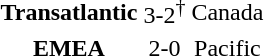<table>
<tr>
<td align=center><strong>Transatlantic</strong></td>
<td align=center>3-2<sup>†</sup></td>
<td align=center>Canada</td>
</tr>
<tr>
<td align=center><strong>EMEA</strong></td>
<td align=center>2-0</td>
<td align=center>Pacific</td>
</tr>
</table>
